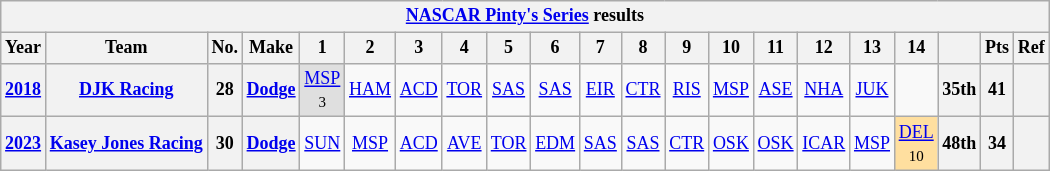<table class="wikitable" style="text-align:center; font-size:75%">
<tr>
<th colspan=45><a href='#'>NASCAR Pinty's Series</a> results</th>
</tr>
<tr>
<th>Year</th>
<th>Team</th>
<th>No.</th>
<th>Make</th>
<th>1</th>
<th>2</th>
<th>3</th>
<th>4</th>
<th>5</th>
<th>6</th>
<th>7</th>
<th>8</th>
<th>9</th>
<th>10</th>
<th>11</th>
<th>12</th>
<th>13</th>
<th>14</th>
<th></th>
<th>Pts</th>
<th>Ref</th>
</tr>
<tr>
<th><a href='#'>2018</a></th>
<th><a href='#'>DJK Racing</a></th>
<th>28</th>
<th><a href='#'>Dodge</a></th>
<td style="background:#DFDFDF;"><a href='#'>MSP</a><br><small>3</small></td>
<td><a href='#'>HAM</a></td>
<td><a href='#'>ACD</a></td>
<td><a href='#'>TOR</a></td>
<td><a href='#'>SAS</a></td>
<td><a href='#'>SAS</a></td>
<td><a href='#'>EIR</a></td>
<td><a href='#'>CTR</a></td>
<td><a href='#'>RIS</a></td>
<td><a href='#'>MSP</a></td>
<td><a href='#'>ASE</a></td>
<td><a href='#'>NHA</a></td>
<td><a href='#'>JUK</a></td>
<td></td>
<th>35th</th>
<th>41</th>
<th></th>
</tr>
<tr>
<th><a href='#'>2023</a></th>
<th><a href='#'>Kasey Jones Racing</a></th>
<th>30</th>
<th><a href='#'>Dodge</a></th>
<td><a href='#'>SUN</a></td>
<td><a href='#'>MSP</a></td>
<td><a href='#'>ACD</a></td>
<td><a href='#'>AVE</a></td>
<td><a href='#'>TOR</a></td>
<td><a href='#'>EDM</a></td>
<td><a href='#'>SAS</a></td>
<td><a href='#'>SAS</a></td>
<td><a href='#'>CTR</a></td>
<td><a href='#'>OSK</a></td>
<td><a href='#'>OSK</a></td>
<td><a href='#'>ICAR</a></td>
<td><a href='#'>MSP</a></td>
<td style="background:#FFDF9F;"><a href='#'>DEL</a><br><small>10</small></td>
<th>48th</th>
<th>34</th>
<th></th>
</tr>
</table>
